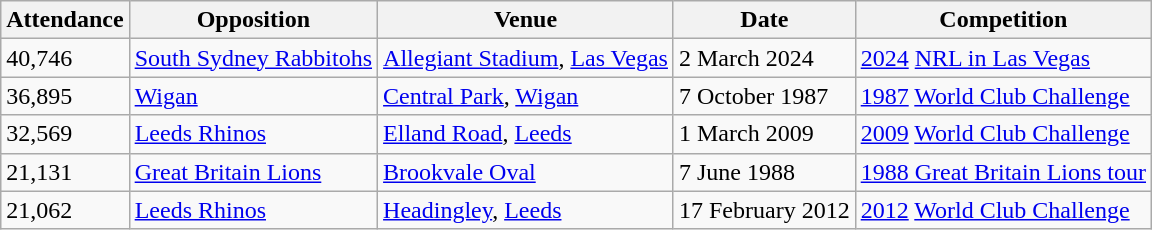<table class="wikitable" style="text-align:left;">
<tr>
<th>Attendance</th>
<th>Opposition</th>
<th>Venue</th>
<th>Date</th>
<th>Competition</th>
</tr>
<tr>
<td>40,746</td>
<td> <a href='#'>South Sydney Rabbitohs</a></td>
<td><a href='#'>Allegiant Stadium</a>, <a href='#'>Las Vegas</a></td>
<td>2 March 2024</td>
<td><a href='#'>2024</a> <a href='#'>NRL in Las Vegas</a></td>
</tr>
<tr>
<td>36,895</td>
<td> <a href='#'>Wigan</a></td>
<td><a href='#'>Central Park</a>, <a href='#'>Wigan</a></td>
<td>7 October 1987</td>
<td><a href='#'>1987</a> <a href='#'>World Club Challenge</a></td>
</tr>
<tr>
<td>32,569</td>
<td> <a href='#'>Leeds Rhinos</a></td>
<td><a href='#'>Elland Road</a>, <a href='#'>Leeds</a></td>
<td>1 March 2009</td>
<td><a href='#'>2009</a> <a href='#'>World Club Challenge</a></td>
</tr>
<tr>
<td>21,131</td>
<td> <a href='#'>Great Britain Lions</a></td>
<td><a href='#'>Brookvale Oval</a></td>
<td>7 June 1988</td>
<td><a href='#'>1988 Great Britain Lions tour</a></td>
</tr>
<tr>
<td>21,062</td>
<td> <a href='#'>Leeds Rhinos</a></td>
<td><a href='#'>Headingley</a>, <a href='#'>Leeds</a></td>
<td>17 February 2012</td>
<td><a href='#'>2012</a> <a href='#'>World Club Challenge</a></td>
</tr>
</table>
